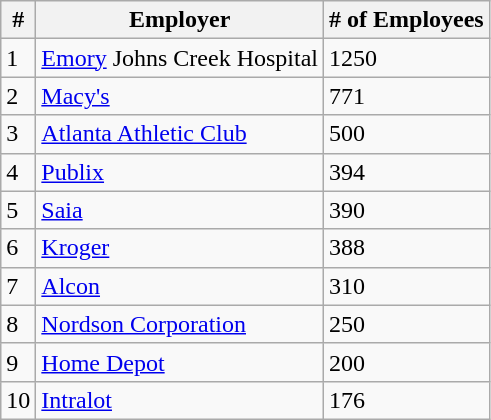<table class="wikitable sortable">
<tr>
<th>#</th>
<th>Employer</th>
<th># of Employees</th>
</tr>
<tr>
<td>1</td>
<td><a href='#'>Emory</a> Johns Creek Hospital</td>
<td>1250</td>
</tr>
<tr>
<td>2</td>
<td><a href='#'>Macy's</a></td>
<td>771</td>
</tr>
<tr>
<td>3</td>
<td><a href='#'>Atlanta Athletic Club</a></td>
<td>500</td>
</tr>
<tr>
<td>4</td>
<td><a href='#'>Publix</a></td>
<td>394</td>
</tr>
<tr>
<td>5</td>
<td><a href='#'>Saia</a></td>
<td>390</td>
</tr>
<tr>
<td>6</td>
<td><a href='#'>Kroger</a></td>
<td>388</td>
</tr>
<tr>
<td>7</td>
<td><a href='#'>Alcon</a></td>
<td>310</td>
</tr>
<tr>
<td>8</td>
<td><a href='#'>Nordson Corporation</a></td>
<td>250</td>
</tr>
<tr>
<td>9</td>
<td><a href='#'>Home Depot</a></td>
<td>200</td>
</tr>
<tr>
<td>10</td>
<td><a href='#'>Intralot</a></td>
<td>176</td>
</tr>
</table>
